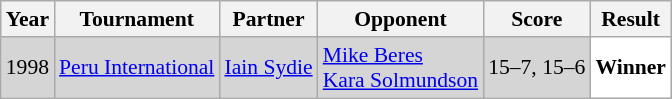<table class="sortable wikitable" style="font-size: 90%;">
<tr>
<th>Year</th>
<th>Tournament</th>
<th>Partner</th>
<th>Opponent</th>
<th>Score</th>
<th>Result</th>
</tr>
<tr style="background:#D5D5D5">
<td align="center">1998</td>
<td align="left"><a href='#'>Peru International</a></td>
<td align="left"> <a href='#'>Iain Sydie</a></td>
<td align="left"> <a href='#'>Mike Beres</a><br> <a href='#'>Kara Solmundson</a></td>
<td align="left">15–7, 15–6</td>
<td style="text-align:left; background:white"> <strong>Winner</strong></td>
</tr>
</table>
